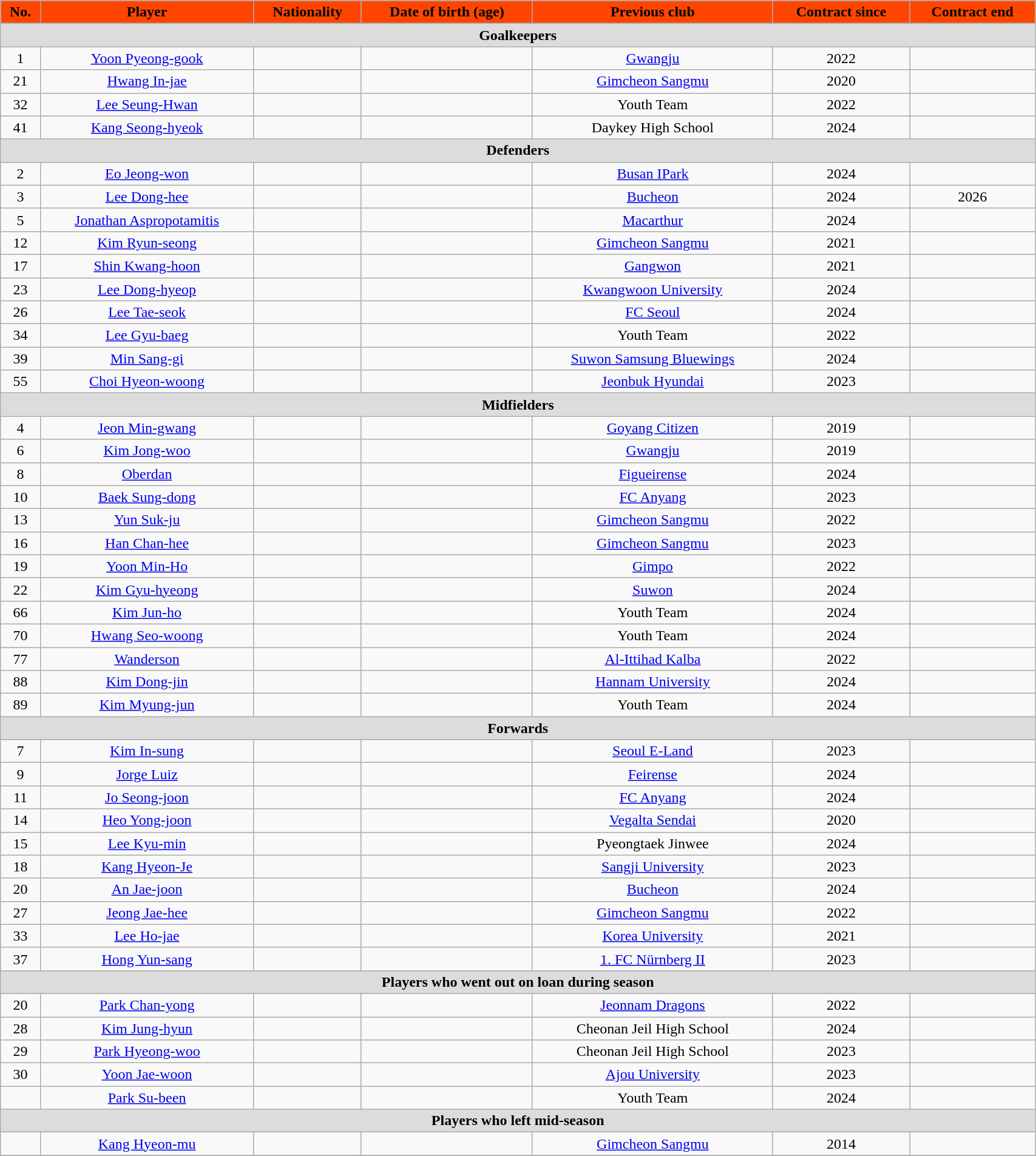<table class="wikitable" style="text-align:center;width:90%">
<tr>
<th style="background:#FF4500; color:black; text-align:center;">No.</th>
<th style="background:#FF4500; color:black; text-align:center;">Player</th>
<th style="background:#FF4500; color:black; text-align:center;">Nationality</th>
<th style="background:#FF4500; color:black; text-align:center;">Date of birth (age)</th>
<th style="background:#FF4500; color:black; text-align:center;">Previous club</th>
<th style="background:#FF4500; color:black; text-align:center;">Contract since</th>
<th style="background:#FF4500; color:black; text-align:center;">Contract end</th>
</tr>
<tr>
<th colspan="7" style="background:#dcdcdc; text-align:center;">Goalkeepers</th>
</tr>
<tr>
<td>1</td>
<td><a href='#'>Yoon Pyeong-gook</a></td>
<td></td>
<td></td>
<td> <a href='#'>Gwangju</a></td>
<td>2022</td>
<td></td>
</tr>
<tr>
<td>21</td>
<td><a href='#'>Hwang In-jae</a></td>
<td></td>
<td></td>
<td> <a href='#'>Gimcheon Sangmu</a></td>
<td>2020</td>
<td></td>
</tr>
<tr>
<td>32</td>
<td><a href='#'>Lee Seung-Hwan</a></td>
<td></td>
<td></td>
<td>Youth Team</td>
<td>2022</td>
<td></td>
</tr>
<tr>
<td>41</td>
<td><a href='#'>Kang Seong-hyeok</a></td>
<td></td>
<td></td>
<td> Daykey High School</td>
<td>2024</td>
<td></td>
</tr>
<tr>
<th colspan="7" style="background:#dcdcdc; text-align:center;">Defenders</th>
</tr>
<tr>
<td>2</td>
<td><a href='#'>Eo Jeong-won</a></td>
<td></td>
<td></td>
<td> <a href='#'>Busan IPark</a></td>
<td>2024</td>
<td></td>
</tr>
<tr>
<td>3</td>
<td><a href='#'>Lee Dong-hee</a></td>
<td></td>
<td></td>
<td> <a href='#'>Bucheon</a></td>
<td>2024</td>
<td>2026</td>
</tr>
<tr>
<td>5</td>
<td><a href='#'>Jonathan Aspropotamitis</a></td>
<td></td>
<td></td>
<td> <a href='#'>Macarthur</a></td>
<td>2024</td>
<td></td>
</tr>
<tr>
<td>12</td>
<td><a href='#'>Kim Ryun-seong</a></td>
<td></td>
<td></td>
<td> <a href='#'>Gimcheon Sangmu</a></td>
<td>2021</td>
<td></td>
</tr>
<tr>
<td>17</td>
<td><a href='#'>Shin Kwang-hoon</a></td>
<td></td>
<td></td>
<td> <a href='#'>Gangwon</a></td>
<td>2021</td>
<td></td>
</tr>
<tr>
<td>23</td>
<td><a href='#'>Lee Dong-hyeop</a></td>
<td></td>
<td></td>
<td> <a href='#'>Kwangwoon University</a></td>
<td>2024</td>
<td></td>
</tr>
<tr>
<td>26</td>
<td><a href='#'>Lee Tae-seok</a></td>
<td></td>
<td></td>
<td> <a href='#'>FC Seoul</a></td>
<td>2024</td>
<td></td>
</tr>
<tr>
<td>34</td>
<td><a href='#'>Lee Gyu-baeg</a></td>
<td></td>
<td></td>
<td>Youth Team</td>
<td>2022</td>
<td></td>
</tr>
<tr>
<td>39</td>
<td><a href='#'>Min Sang-gi</a></td>
<td></td>
<td></td>
<td> <a href='#'>Suwon Samsung Bluewings</a></td>
<td>2024</td>
<td></td>
</tr>
<tr>
<td>55</td>
<td><a href='#'>Choi Hyeon-woong</a></td>
<td></td>
<td></td>
<td> <a href='#'>Jeonbuk Hyundai</a></td>
<td>2023</td>
<td></td>
</tr>
<tr>
<th colspan="7" style="background:#dcdcdc; text-align:center;">Midfielders</th>
</tr>
<tr>
<td>4</td>
<td><a href='#'>Jeon Min-gwang</a></td>
<td></td>
<td></td>
<td> <a href='#'>Goyang Citizen</a></td>
<td>2019</td>
<td></td>
</tr>
<tr>
<td>6</td>
<td><a href='#'>Kim Jong-woo</a></td>
<td></td>
<td></td>
<td> <a href='#'>Gwangju</a></td>
<td>2019</td>
<td></td>
</tr>
<tr>
<td>8</td>
<td><a href='#'>Oberdan</a></td>
<td></td>
<td></td>
<td> <a href='#'>Figueirense</a></td>
<td>2024</td>
<td></td>
</tr>
<tr>
<td>10</td>
<td><a href='#'>Baek Sung-dong</a></td>
<td></td>
<td></td>
<td> <a href='#'>FC Anyang</a></td>
<td>2023</td>
<td></td>
</tr>
<tr>
<td>13</td>
<td><a href='#'>Yun Suk-ju</a></td>
<td></td>
<td></td>
<td> <a href='#'>Gimcheon Sangmu</a></td>
<td>2022</td>
<td></td>
</tr>
<tr>
<td>16</td>
<td><a href='#'>Han Chan-hee</a></td>
<td></td>
<td></td>
<td> <a href='#'>Gimcheon Sangmu</a></td>
<td>2023</td>
<td></td>
</tr>
<tr>
<td>19</td>
<td><a href='#'>Yoon Min-Ho</a></td>
<td></td>
<td></td>
<td> <a href='#'>Gimpo</a></td>
<td>2022</td>
<td></td>
</tr>
<tr>
<td>22</td>
<td><a href='#'>Kim Gyu-hyeong</a></td>
<td></td>
<td></td>
<td> <a href='#'>Suwon</a></td>
<td>2024</td>
<td></td>
</tr>
<tr>
<td>66</td>
<td><a href='#'>Kim Jun-ho</a></td>
<td></td>
<td></td>
<td>Youth Team</td>
<td>2024</td>
<td></td>
</tr>
<tr>
<td>70</td>
<td><a href='#'>Hwang Seo-woong</a></td>
<td></td>
<td></td>
<td>Youth Team</td>
<td>2024</td>
<td></td>
</tr>
<tr>
<td>77</td>
<td><a href='#'>Wanderson</a></td>
<td></td>
<td></td>
<td> <a href='#'>Al-Ittihad Kalba</a></td>
<td>2022</td>
<td></td>
</tr>
<tr>
<td>88</td>
<td><a href='#'>Kim Dong-jin</a></td>
<td></td>
<td></td>
<td> <a href='#'>Hannam University</a></td>
<td>2024</td>
<td></td>
</tr>
<tr>
<td>89</td>
<td><a href='#'>Kim Myung-jun</a></td>
<td></td>
<td></td>
<td>Youth Team</td>
<td>2024</td>
<td></td>
</tr>
<tr>
<th colspan="7" style="background:#dcdcdc; text-align:center;">Forwards</th>
</tr>
<tr>
<td>7</td>
<td><a href='#'>Kim In-sung</a></td>
<td></td>
<td></td>
<td> <a href='#'>Seoul E-Land</a></td>
<td>2023</td>
<td></td>
</tr>
<tr>
<td>9</td>
<td><a href='#'>Jorge Luiz</a></td>
<td></td>
<td></td>
<td> <a href='#'>Feirense</a></td>
<td>2024</td>
<td></td>
</tr>
<tr>
<td>11</td>
<td><a href='#'>Jo Seong-joon</a></td>
<td></td>
<td></td>
<td> <a href='#'>FC Anyang</a></td>
<td>2024</td>
<td></td>
</tr>
<tr>
<td>14</td>
<td><a href='#'>Heo Yong-joon</a></td>
<td></td>
<td></td>
<td> <a href='#'>Vegalta Sendai</a></td>
<td>2020</td>
<td></td>
</tr>
<tr>
<td>15</td>
<td><a href='#'>Lee Kyu-min</a></td>
<td></td>
<td></td>
<td> Pyeongtaek Jinwee</td>
<td>2024</td>
<td></td>
</tr>
<tr>
<td>18</td>
<td><a href='#'>Kang Hyeon-Je</a></td>
<td></td>
<td></td>
<td> <a href='#'>Sangji University</a></td>
<td>2023</td>
<td></td>
</tr>
<tr>
<td>20</td>
<td><a href='#'>An Jae-joon</a></td>
<td></td>
<td></td>
<td> <a href='#'>Bucheon</a></td>
<td>2024</td>
<td></td>
</tr>
<tr>
<td>27</td>
<td><a href='#'>Jeong Jae-hee</a></td>
<td></td>
<td></td>
<td> <a href='#'>Gimcheon Sangmu</a></td>
<td>2022</td>
<td></td>
</tr>
<tr>
<td>33</td>
<td><a href='#'>Lee Ho-jae</a></td>
<td></td>
<td></td>
<td> <a href='#'>Korea University</a></td>
<td>2021</td>
<td></td>
</tr>
<tr>
<td>37</td>
<td><a href='#'>Hong Yun-sang</a></td>
<td></td>
<td></td>
<td> <a href='#'>1. FC Nürnberg II</a></td>
<td>2023</td>
<td></td>
</tr>
<tr>
<th colspan="7" style="background:#dcdcdc; text-align:center;">Players who went out on loan during season</th>
</tr>
<tr>
<td>20</td>
<td><a href='#'>Park Chan-yong</a></td>
<td></td>
<td></td>
<td> <a href='#'>Jeonnam Dragons</a></td>
<td>2022</td>
<td></td>
</tr>
<tr>
<td>28</td>
<td><a href='#'>Kim Jung-hyun</a></td>
<td></td>
<td></td>
<td> Cheonan Jeil High School</td>
<td>2024</td>
<td></td>
</tr>
<tr>
<td>29</td>
<td><a href='#'>Park Hyeong-woo</a></td>
<td></td>
<td></td>
<td> Cheonan Jeil High School</td>
<td>2023</td>
<td></td>
</tr>
<tr>
<td>30</td>
<td><a href='#'>Yoon Jae-woon</a></td>
<td></td>
<td></td>
<td> <a href='#'>Ajou University</a></td>
<td>2023</td>
<td></td>
</tr>
<tr>
<td></td>
<td><a href='#'>Park Su-been</a></td>
<td></td>
<td></td>
<td>Youth Team</td>
<td>2024</td>
<td></td>
</tr>
<tr>
<th colspan="7" style="background:#dcdcdc; text-align:center;">Players who left mid-season</th>
</tr>
<tr>
<td></td>
<td><a href='#'>Kang Hyeon-mu</a></td>
<td></td>
<td></td>
<td> <a href='#'>Gimcheon Sangmu</a></td>
<td>2014</td>
<td></td>
</tr>
<tr>
</tr>
</table>
